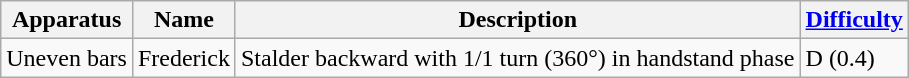<table class="wikitable">
<tr>
<th>Apparatus</th>
<th>Name</th>
<th>Description</th>
<th><a href='#'>Difficulty</a></th>
</tr>
<tr>
<td>Uneven bars</td>
<td>Frederick</td>
<td>Stalder backward with 1/1 turn (360°) in handstand phase</td>
<td>D (0.4)</td>
</tr>
</table>
